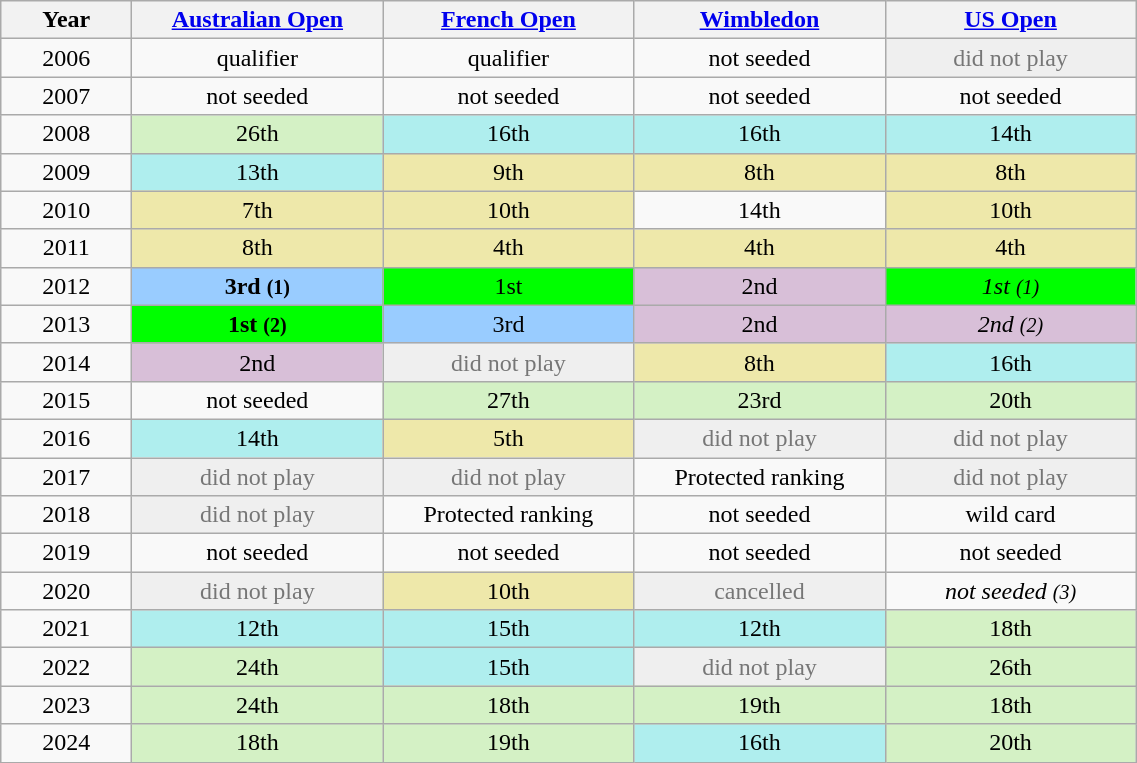<table class=wikitable style=text-align:center>
<tr>
<th width=80>Year</th>
<th width=160><a href='#'>Australian Open</a></th>
<th width=160><a href='#'>French Open</a></th>
<th width=160><a href='#'>Wimbledon</a></th>
<th width=160><a href='#'>US Open</a></th>
</tr>
<tr>
<td>2006</td>
<td>qualifier</td>
<td>qualifier</td>
<td>not seeded</td>
<td style=color:#767676 bgcolor=efefef>did not play</td>
</tr>
<tr>
<td>2007</td>
<td>not seeded</td>
<td>not seeded</td>
<td>not seeded</td>
<td>not seeded</td>
</tr>
<tr>
<td>2008</td>
<td bgcolor=d4f1c5>26th</td>
<td bgcolor=#afeeee>16th</td>
<td bgcolor=#afeeee>16th</td>
<td bgcolor=#afeeee>14th</td>
</tr>
<tr>
<td>2009</td>
<td bgcolor=#afeeee>13th</td>
<td bgcolor="eee8aa">9th</td>
<td bgcolor="eee8aa">8th</td>
<td bgcolor="eee8aa">8th</td>
</tr>
<tr>
<td>2010</td>
<td bgcolor="eee8aa">7th</td>
<td bgcolor="eee8aa">10th</td>
<td>14th</td>
<td bgcolor="eee8aa">10th</td>
</tr>
<tr>
<td>2011</td>
<td bgcolor="eee8aa">8th</td>
<td bgcolor="eee8aa">4th</td>
<td bgcolor="eee8aa">4th</td>
<td bgcolor="eee8aa">4th</td>
</tr>
<tr>
<td>2012</td>
<td bgcolor="99ccff"><strong>3rd <small>(1)</small></strong></td>
<td bgcolor=lime>1st</td>
<td bgcolor="thistle">2nd</td>
<td bgcolor="lime"><em>1st <small>(1)</small></em></td>
</tr>
<tr>
<td>2013</td>
<td bgcolor="lime"><strong>1st <small>(2)</small></strong></td>
<td bgcolor=99ccff>3rd</td>
<td bgcolor="thistle">2nd</td>
<td bgcolor="thistle"><em>2nd <small>(2)</small></em></td>
</tr>
<tr>
<td>2014</td>
<td bgcolor="thistle">2nd</td>
<td bgcolor=efefef style=color:#767676>did not play</td>
<td bgcolor="eee8aa">8th</td>
<td bgcolor=#afeeee>16th</td>
</tr>
<tr>
<td>2015</td>
<td>not seeded</td>
<td bgcolor=#d4f1c5>27th</td>
<td bgcolor=#d4f1c5>23rd</td>
<td bgcolor=#d4f1c5>20th</td>
</tr>
<tr>
<td>2016</td>
<td bgcolor=#afeeee>14th</td>
<td bgcolor="eee8aa">5th</td>
<td style=color:#767676 bgcolor=efefef>did not play</td>
<td style=color:#767676 bgcolor=efefef>did not play</td>
</tr>
<tr>
<td>2017</td>
<td style=color:#767676 bgcolor=efefef>did not play</td>
<td style=color:#767676 bgcolor=efefef>did not play</td>
<td>Protected ranking</td>
<td style=color:#767676 bgcolor=efefef>did not play</td>
</tr>
<tr>
<td>2018</td>
<td style=color:#767676 bgcolor=efefef>did not play</td>
<td>Protected ranking</td>
<td>not seeded</td>
<td>wild card</td>
</tr>
<tr>
<td>2019</td>
<td>not seeded</td>
<td>not seeded</td>
<td>not seeded</td>
<td>not seeded</td>
</tr>
<tr>
<td>2020</td>
<td style=color:#767676 bgcolor=efefef>did not play</td>
<td bgcolor=eee8aa>10th</td>
<td style=color:#767676 bgcolor=efefef>cancelled</td>
<td><em>not seeded <small>(3)</small></em></td>
</tr>
<tr>
<td>2021</td>
<td bgcolor=#afeeee>12th</td>
<td bgcolor=#afeeee>15th</td>
<td bgcolor=#afeeee>12th</td>
<td bgcolor=#d4f1c5>18th</td>
</tr>
<tr>
<td>2022</td>
<td bgcolor=#d4f1c5>24th</td>
<td bgcolor=#afeeee>15th</td>
<td style=color:#767676 bgcolor=efefef>did not play</td>
<td bgcolor=#d4f1c5>26th</td>
</tr>
<tr>
<td>2023</td>
<td bgcolor=#d4f1c5>24th</td>
<td bgcolor=#d4f1c5>18th</td>
<td bgcolor=#d4f1c5>19th</td>
<td bgcolor=#d4f1c5>18th</td>
</tr>
<tr>
<td>2024</td>
<td bgcolor=#d4f1c5>18th</td>
<td bgcolor=#d4f1c5>19th</td>
<td bgcolor=#afeeee>16th</td>
<td bgcolor=#d4f1c5>20th</td>
</tr>
</table>
